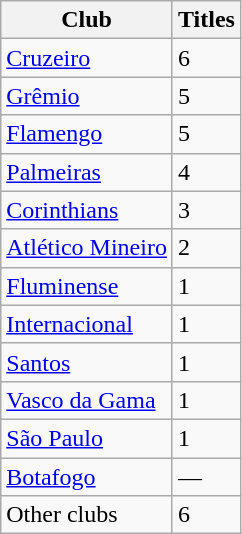<table class="wikitable sortable">
<tr>
<th>Club</th>
<th>Titles</th>
</tr>
<tr>
<td><a href='#'>Cruzeiro</a></td>
<td>6</td>
</tr>
<tr>
<td><a href='#'>Grêmio</a></td>
<td>5</td>
</tr>
<tr>
<td><a href='#'>Flamengo</a></td>
<td>5</td>
</tr>
<tr>
<td><a href='#'>Palmeiras</a></td>
<td>4</td>
</tr>
<tr>
<td><a href='#'>Corinthians</a></td>
<td>3</td>
</tr>
<tr>
<td><a href='#'>Atlético Mineiro</a></td>
<td>2</td>
</tr>
<tr>
<td><a href='#'>Fluminense</a></td>
<td>1</td>
</tr>
<tr>
<td><a href='#'>Internacional</a></td>
<td>1</td>
</tr>
<tr>
<td><a href='#'>Santos</a></td>
<td>1</td>
</tr>
<tr>
<td><a href='#'>Vasco da Gama</a></td>
<td>1</td>
</tr>
<tr>
<td><a href='#'>São Paulo</a></td>
<td>1</td>
</tr>
<tr>
<td><a href='#'>Botafogo</a></td>
<td>—</td>
</tr>
<tr>
<td>Other clubs</td>
<td>6</td>
</tr>
</table>
